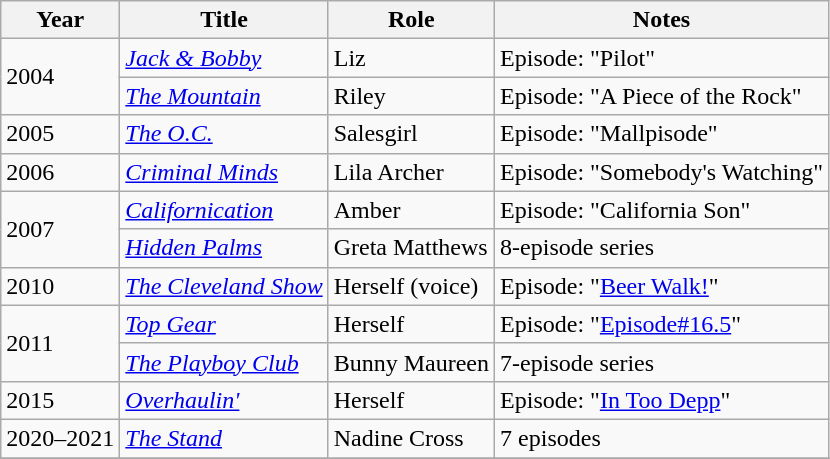<table class="wikitable sortable">
<tr>
<th>Year</th>
<th>Title</th>
<th>Role</th>
<th class="unsortable">Notes</th>
</tr>
<tr>
<td rowspan=2>2004</td>
<td><em><a href='#'>Jack & Bobby</a></em></td>
<td>Liz</td>
<td>Episode: "Pilot"</td>
</tr>
<tr>
<td><em><a href='#'>The Mountain</a></em></td>
<td>Riley</td>
<td>Episode: "A Piece of the Rock"</td>
</tr>
<tr>
<td>2005</td>
<td><em><a href='#'>The O.C.</a></em></td>
<td>Salesgirl</td>
<td>Episode: "Mallpisode"</td>
</tr>
<tr>
<td>2006</td>
<td><em><a href='#'>Criminal Minds</a></em></td>
<td>Lila Archer</td>
<td>Episode: "Somebody's Watching"</td>
</tr>
<tr>
<td rowspan=2>2007</td>
<td><em><a href='#'>Californication</a></em></td>
<td>Amber</td>
<td>Episode: "California Son"</td>
</tr>
<tr>
<td><em><a href='#'>Hidden Palms</a></em></td>
<td>Greta Matthews</td>
<td>8-episode series</td>
</tr>
<tr>
<td>2010</td>
<td><em><a href='#'>The Cleveland Show</a></em></td>
<td>Herself (voice)</td>
<td>Episode: "<a href='#'>Beer Walk!</a>"</td>
</tr>
<tr>
<td rowspan=2>2011</td>
<td><em><a href='#'>Top Gear</a></em></td>
<td>Herself</td>
<td>Episode: "<a href='#'>Episode#16.5</a>"</td>
</tr>
<tr>
<td><em><a href='#'>The Playboy Club</a></em></td>
<td>Bunny Maureen</td>
<td>7-episode series</td>
</tr>
<tr>
<td>2015</td>
<td><em><a href='#'>Overhaulin'</a></em></td>
<td>Herself</td>
<td>Episode: "<a href='#'>In Too Depp</a>"</td>
</tr>
<tr>
<td>2020–2021</td>
<td><em><a href='#'>The Stand</a></em></td>
<td>Nadine Cross</td>
<td>7 episodes</td>
</tr>
<tr>
</tr>
</table>
